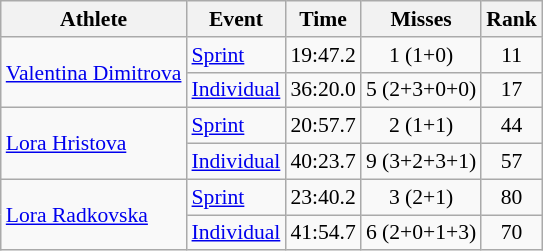<table class="wikitable" style="font-size:90%">
<tr>
<th>Athlete</th>
<th>Event</th>
<th>Time</th>
<th>Misses</th>
<th>Rank</th>
</tr>
<tr align=center>
<td align=left rowspan=2><a href='#'>Valentina Dimitrova</a></td>
<td align=left><a href='#'>Sprint</a></td>
<td>19:47.2</td>
<td>1 (1+0)</td>
<td>11</td>
</tr>
<tr align=center>
<td align=left><a href='#'>Individual</a></td>
<td>36:20.0</td>
<td>5 (2+3+0+0)</td>
<td>17</td>
</tr>
<tr align=center>
<td align=left rowspan=2><a href='#'>Lora Hristova</a></td>
<td align=left><a href='#'>Sprint</a></td>
<td>20:57.7</td>
<td>2 (1+1)</td>
<td>44</td>
</tr>
<tr align=center>
<td align=left><a href='#'>Individual</a></td>
<td>40:23.7</td>
<td>9 (3+2+3+1)</td>
<td>57</td>
</tr>
<tr align=center>
<td align=left rowspan=2><a href='#'>Lora Radkovska</a></td>
<td align=left><a href='#'>Sprint</a></td>
<td>23:40.2</td>
<td>3 (2+1)</td>
<td>80</td>
</tr>
<tr align=center>
<td align=left><a href='#'>Individual</a></td>
<td>41:54.7</td>
<td>6 (2+0+1+3)</td>
<td>70</td>
</tr>
</table>
